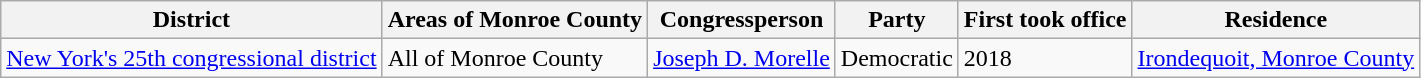<table class="wikitable sortable">
<tr>
<th>District</th>
<th>Areas of Monroe County</th>
<th>Congressperson</th>
<th>Party</th>
<th>First took office</th>
<th>Residence</th>
</tr>
<tr>
<td><a href='#'>New York's 25th congressional district</a></td>
<td>All of Monroe County</td>
<td><a href='#'>Joseph D. Morelle</a></td>
<td>Democratic</td>
<td>2018</td>
<td><a href='#'>Irondequoit, Monroe County</a></td>
</tr>
</table>
